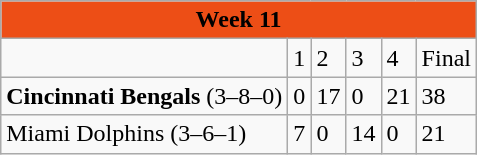<table class="wikitable">
<tr>
<th colspan="60" style="background:#ed4e16;">Week 11</th>
</tr>
<tr>
<td></td>
<td>1</td>
<td>2</td>
<td>3</td>
<td>4</td>
<td>Final</td>
</tr>
<tr>
<td><strong>Cincinnati Bengals</strong> (3–8–0)</td>
<td>0</td>
<td>17</td>
<td>0</td>
<td>21</td>
<td>38</td>
</tr>
<tr>
<td>Miami Dolphins (3–6–1)</td>
<td>7</td>
<td>0</td>
<td>14</td>
<td>0</td>
<td>21</td>
</tr>
</table>
